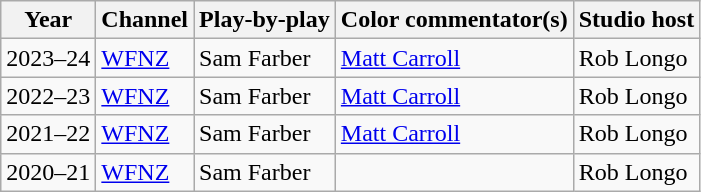<table class="wikitable">
<tr>
<th><strong>Year</strong></th>
<th><strong>Channel</strong></th>
<th><strong>Play-by-play</strong></th>
<th><strong>Color commentator(s)</strong></th>
<th><strong>Studio host</strong></th>
</tr>
<tr>
<td>2023–24</td>
<td><a href='#'>WFNZ</a></td>
<td>Sam Farber</td>
<td><a href='#'>Matt Carroll</a></td>
<td>Rob Longo</td>
</tr>
<tr>
<td>2022–23</td>
<td><a href='#'>WFNZ</a></td>
<td>Sam Farber</td>
<td><a href='#'>Matt Carroll</a></td>
<td>Rob Longo</td>
</tr>
<tr>
<td>2021–22</td>
<td><a href='#'>WFNZ</a></td>
<td>Sam Farber</td>
<td><a href='#'>Matt Carroll</a></td>
<td>Rob Longo</td>
</tr>
<tr>
<td>2020–21</td>
<td><a href='#'>WFNZ</a></td>
<td>Sam Farber</td>
<td></td>
<td>Rob Longo</td>
</tr>
</table>
